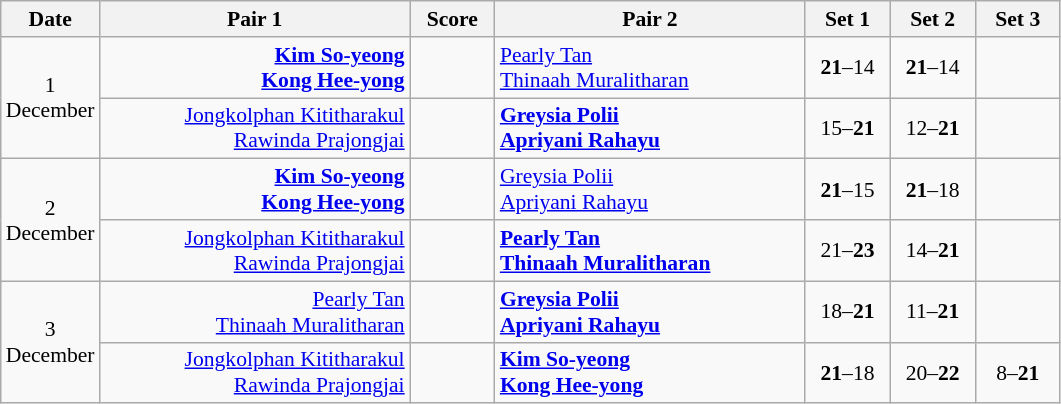<table class="wikitable" style="font-size:90%; text-align:center">
<tr>
<th width="50">Date</th>
<th width="200">Pair 1</th>
<th width="50">Score</th>
<th width="200">Pair 2</th>
<th width="50">Set 1</th>
<th width="50">Set 2</th>
<th width="50">Set 3</th>
</tr>
<tr>
<td rowspan=2>1 December</td>
<td align="right"><strong><a href='#'>Kim So-yeong</a> <br> <a href='#'>Kong Hee-yong</a> </strong></td>
<td></td>
<td align="left"> <a href='#'>Pearly Tan</a><br> <a href='#'>Thinaah Muralitharan</a></td>
<td><strong>21</strong>–14</td>
<td><strong>21</strong>–14</td>
<td></td>
</tr>
<tr>
<td align="right"><a href='#'>Jongkolphan Kititharakul</a> <br> <a href='#'>Rawinda Prajongjai</a> </td>
<td></td>
<td align="left"> <strong><a href='#'>Greysia Polii</a><br> <a href='#'>Apriyani Rahayu</a></strong></td>
<td>15–<strong>21</strong></td>
<td>12–<strong>21</strong></td>
<td></td>
</tr>
<tr>
<td rowspan=2>2 December</td>
<td align="right"><strong><a href='#'>Kim So-yeong</a> <br> <a href='#'>Kong Hee-yong</a> </strong></td>
<td></td>
<td align="left"> <a href='#'>Greysia Polii</a><br> <a href='#'>Apriyani Rahayu</a></td>
<td><strong>21</strong>–15</td>
<td><strong>21</strong>–18</td>
<td></td>
</tr>
<tr>
<td align="right"><a href='#'>Jongkolphan Kititharakul</a> <br> <a href='#'>Rawinda Prajongjai</a> </td>
<td></td>
<td align="left"><strong> <a href='#'>Pearly Tan</a><br> <a href='#'>Thinaah Muralitharan</a></strong></td>
<td>21–<strong>23</strong></td>
<td>14–<strong>21</strong></td>
<td></td>
</tr>
<tr>
<td rowspan=2>3 December</td>
<td align="right"><a href='#'>Pearly Tan</a> <br><a href='#'>Thinaah Muralitharan</a> </td>
<td></td>
<td align="left"><strong> <a href='#'>Greysia Polii</a><br> <a href='#'>Apriyani Rahayu</a></strong></td>
<td>18–<strong>21</strong></td>
<td>11–<strong>21</strong></td>
<td></td>
</tr>
<tr>
<td align="right"><a href='#'>Jongkolphan Kititharakul</a> <br> <a href='#'>Rawinda Prajongjai</a> </td>
<td></td>
<td align="left"><strong> <a href='#'>Kim So-yeong</a><br> <a href='#'>Kong Hee-yong</a></strong></td>
<td><strong>21</strong>–18</td>
<td>20–<strong>22</strong></td>
<td>8–<strong>21</strong></td>
</tr>
</table>
